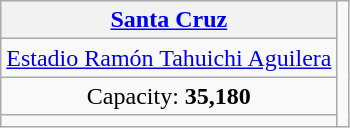<table class="wikitable floatright" style="text-align:center">
<tr>
<th><a href='#'>Santa Cruz</a></th>
<td rowspan=4><br></td>
</tr>
<tr>
<td><a href='#'>Estadio Ramón Tahuichi Aguilera</a></td>
</tr>
<tr>
<td>Capacity: <strong>35,180</strong></td>
</tr>
<tr>
<td></td>
</tr>
</table>
